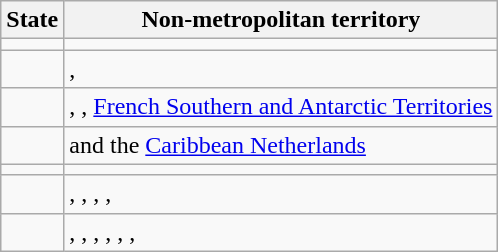<table class="wikitable">
<tr>
<th>State</th>
<th>Non-metropolitan territory</th>
</tr>
<tr>
<td></td>
<td></td>
</tr>
<tr>
<td></td>
<td>, </td>
</tr>
<tr>
<td></td>
<td>, , <a href='#'>French Southern and Antarctic Territories</a></td>
</tr>
<tr>
<td></td>
<td> and the <a href='#'>Caribbean Netherlands</a></td>
</tr>
<tr>
<td></td>
<td></td>
</tr>
<tr>
<td></td>
<td>, , , , </td>
</tr>
<tr>
<td></td>
<td>, , , , , , </td>
</tr>
</table>
